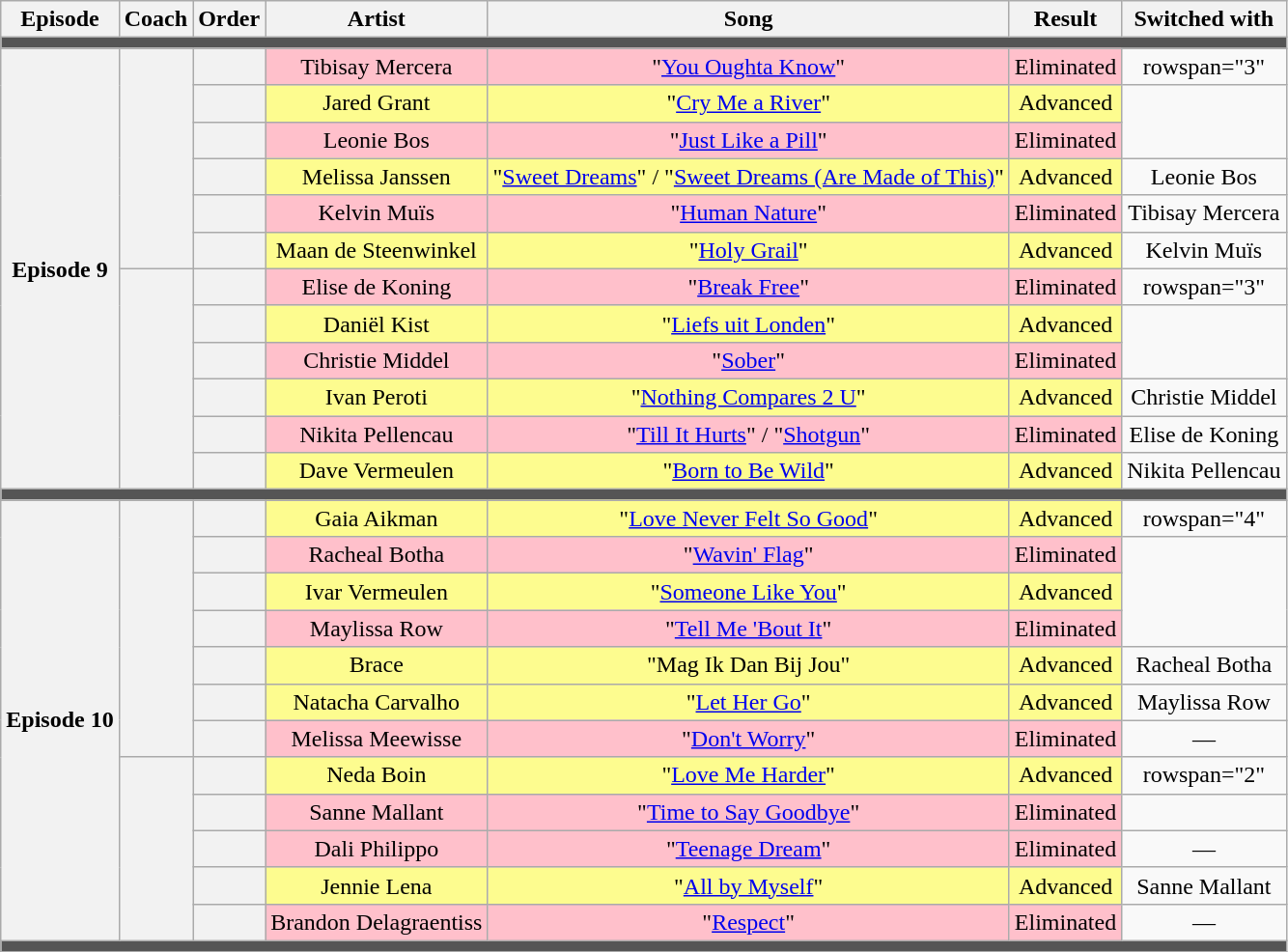<table class="wikitable plainrowheaders" style="text-align: center;">
<tr>
<th scope="col">Episode</th>
<th>Coach</th>
<th>Order</th>
<th>Artist</th>
<th>Song</th>
<th>Result</th>
<th>Switched with</th>
</tr>
<tr>
<td colspan="10" style="background:#555;"></td>
</tr>
<tr>
<th rowspan="12">Episode 9<br><small></small></th>
<th rowspan="6" scope="row"></th>
<th scope="row"></th>
<td style="background:pink;">Tibisay Mercera</td>
<td style="background:pink;">"<a href='#'>You Oughta Know</a>"</td>
<td style="background:pink;">Eliminated</td>
<td>rowspan="3" </td>
</tr>
<tr>
<th scope="row"></th>
<td style="background:#fdfc8f;">Jared Grant</td>
<td style="background:#fdfc8f;">"<a href='#'>Cry Me a River</a>"</td>
<td style="background:#fdfc8f;">Advanced</td>
</tr>
<tr>
<th scope="row"></th>
<td style="background:pink;">Leonie Bos</td>
<td style="background:pink;">"<a href='#'>Just Like a Pill</a>"</td>
<td style="background:pink;">Eliminated</td>
</tr>
<tr>
<th scope="row"></th>
<td style="background:#fdfc8f;">Melissa Janssen</td>
<td style="background:#fdfc8f;">"<a href='#'>Sweet Dreams</a>" / "<a href='#'>Sweet Dreams (Are Made of This)</a>"</td>
<td style="background:#fdfc8f;">Advanced</td>
<td>Leonie Bos</td>
</tr>
<tr>
<th scope="row"></th>
<td style="background:pink;">Kelvin Muïs</td>
<td style="background:pink;">"<a href='#'>Human Nature</a>"</td>
<td style="background:pink;">Eliminated</td>
<td>Tibisay Mercera</td>
</tr>
<tr>
<th scope="row"></th>
<td style="background:#fdfc8f;">Maan de Steenwinkel</td>
<td style="background:#fdfc8f;">"<a href='#'>Holy Grail</a>"</td>
<td style="background:#fdfc8f;">Advanced</td>
<td>Kelvin Muïs</td>
</tr>
<tr>
<th rowspan="6" scope="row"></th>
<th scope="row"></th>
<td style="background:pink;">Elise de Koning</td>
<td style="background:pink;">"<a href='#'>Break Free</a>"</td>
<td style="background:pink;">Eliminated</td>
<td>rowspan="3" </td>
</tr>
<tr>
<th scope="row"></th>
<td style="background:#fdfc8f;">Daniël Kist</td>
<td style="background:#fdfc8f;">"<a href='#'>Liefs uit Londen</a>"</td>
<td style="background:#fdfc8f;">Advanced</td>
</tr>
<tr>
<th scope="row"></th>
<td style="background:pink;">Christie Middel</td>
<td style="background:pink;">"<a href='#'>Sober</a>"</td>
<td style="background:pink;">Eliminated</td>
</tr>
<tr>
<th scope="row"></th>
<td style="background:#fdfc8f;">Ivan Peroti</td>
<td style="background:#fdfc8f;">"<a href='#'>Nothing Compares 2 U</a>"</td>
<td style="background:#fdfc8f;">Advanced</td>
<td>Christie Middel</td>
</tr>
<tr>
<th scope="row"></th>
<td style="background:pink;">Nikita Pellencau</td>
<td style="background:pink;">"<a href='#'>Till It Hurts</a>" / "<a href='#'>Shotgun</a>"</td>
<td style="background:pink;">Eliminated</td>
<td>Elise de Koning</td>
</tr>
<tr>
<th scope="row"></th>
<td style="background:#fdfc8f;">Dave Vermeulen</td>
<td style="background:#fdfc8f;">"<a href='#'>Born to Be Wild</a>"</td>
<td style="background:#fdfc8f;">Advanced</td>
<td>Nikita Pellencau</td>
</tr>
<tr>
<td colspan="10" style="background:#555;"></td>
</tr>
<tr>
<th rowspan="12">Episode 10<br><small></small></th>
<th rowspan="7" scope="row"></th>
<th scope="row"></th>
<td style="background:#fdfc8f;">Gaia Aikman</td>
<td style="background:#fdfc8f;">"<a href='#'>Love Never Felt So Good</a>"</td>
<td style="background:#fdfc8f;">Advanced</td>
<td>rowspan="4" </td>
</tr>
<tr>
<th scope="row"></th>
<td style="background:pink;">Racheal Botha</td>
<td style="background:pink;">"<a href='#'>Wavin' Flag</a>"</td>
<td style="background:pink;">Eliminated</td>
</tr>
<tr>
<th scope="row"></th>
<td style="background:#fdfc8f;">Ivar Vermeulen</td>
<td style="background:#fdfc8f;">"<a href='#'>Someone Like You</a>"</td>
<td style="background:#fdfc8f;">Advanced</td>
</tr>
<tr>
<th scope="row"></th>
<td style="background:pink;">Maylissa Row</td>
<td style="background:pink;">"<a href='#'>Tell Me 'Bout It</a>"</td>
<td style="background:pink;">Eliminated</td>
</tr>
<tr>
<th scope="row"></th>
<td style="background:#fdfc8f;">Brace</td>
<td style="background:#fdfc8f;">"Mag Ik Dan Bij Jou"</td>
<td style="background:#fdfc8f;">Advanced</td>
<td>Racheal Botha</td>
</tr>
<tr>
<th scope="row"></th>
<td style="background:#fdfc8f;">Natacha Carvalho</td>
<td style="background:#fdfc8f;">"<a href='#'>Let Her Go</a>"</td>
<td style="background:#fdfc8f;">Advanced</td>
<td>Maylissa Row</td>
</tr>
<tr>
<th scope="row"></th>
<td style="background:pink;">Melissa Meewisse</td>
<td style="background:pink;">"<a href='#'>Don't Worry</a>"</td>
<td style="background:pink;">Eliminated</td>
<td>—</td>
</tr>
<tr>
<th rowspan="5" scope="row"></th>
<th scope="row"></th>
<td style="background:#fdfc8f;">Neda Boin</td>
<td style="background:#fdfc8f;">"<a href='#'>Love Me Harder</a>"</td>
<td style="background:#fdfc8f;">Advanced</td>
<td>rowspan="2" </td>
</tr>
<tr>
<th scope="row"></th>
<td style="background:pink;">Sanne Mallant</td>
<td style="background:pink;">"<a href='#'>Time to Say Goodbye</a>"</td>
<td style="background:pink;">Eliminated</td>
</tr>
<tr>
<th scope="row"></th>
<td style="background:pink;">Dali Philippo</td>
<td style="background:pink;">"<a href='#'>Teenage Dream</a>"</td>
<td style="background:pink;">Eliminated</td>
<td>—</td>
</tr>
<tr>
<th scope="row"></th>
<td style="background:#fdfc8f;">Jennie Lena</td>
<td style="background:#fdfc8f;">"<a href='#'>All by Myself</a>"</td>
<td style="background:#fdfc8f;">Advanced</td>
<td>Sanne Mallant</td>
</tr>
<tr>
<th scope="row"></th>
<td style="background:pink;">Brandon Delagraentiss</td>
<td style="background:pink;">"<a href='#'>Respect</a>"</td>
<td style="background:pink;">Eliminated</td>
<td>—</td>
</tr>
<tr>
<td colspan="10" style="background:#555;"></td>
</tr>
<tr>
</tr>
</table>
